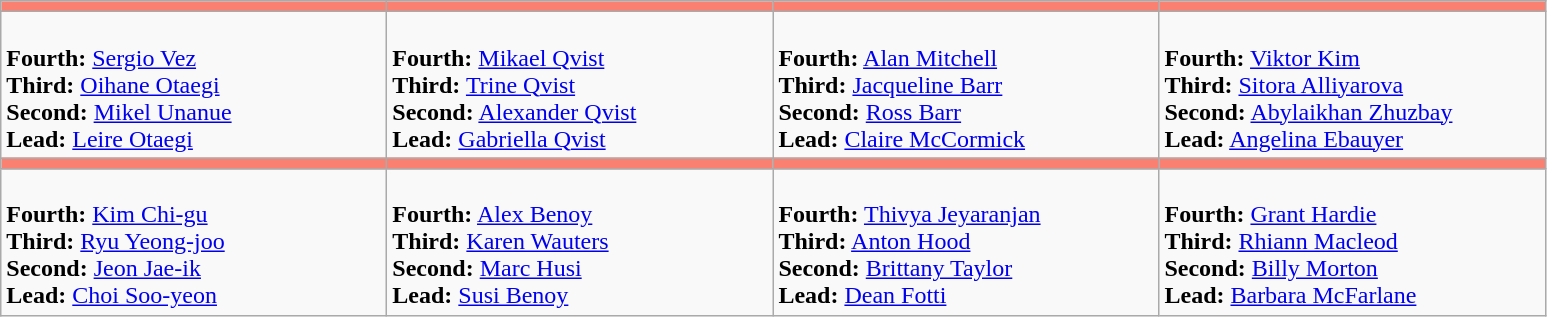<table class="wikitable">
<tr>
<th style="background: #FA8072;" width=250></th>
<th style="background: #FA8072;" width=250></th>
<th style="background: #FA8072;" width=250></th>
<th style="background: #FA8072;" width=250></th>
</tr>
<tr>
<td><br><strong>Fourth:</strong> <a href='#'>Sergio Vez</a><br>
<strong>Third:</strong> <a href='#'>Oihane Otaegi</a><br>
<strong>Second:</strong> <a href='#'>Mikel Unanue</a><br>
<strong>Lead:</strong> <a href='#'>Leire Otaegi</a></td>
<td><br><strong>Fourth:</strong> <a href='#'>Mikael Qvist</a><br>
<strong>Third:</strong> <a href='#'>Trine Qvist</a><br>
<strong>Second:</strong> <a href='#'>Alexander Qvist</a><br>
<strong>Lead:</strong> <a href='#'>Gabriella Qvist</a></td>
<td><br><strong>Fourth:</strong> <a href='#'>Alan Mitchell</a><br>
<strong>Third:</strong> <a href='#'>Jacqueline Barr</a><br>
<strong>Second:</strong> <a href='#'>Ross Barr</a><br>
<strong>Lead:</strong> <a href='#'>Claire McCormick</a></td>
<td><br><strong>Fourth:</strong> <a href='#'>Viktor Kim</a><br>
<strong>Third:</strong> <a href='#'>Sitora Alliyarova</a><br>
<strong>Second:</strong> <a href='#'>Abylaikhan Zhuzbay</a><br>
<strong>Lead:</strong> <a href='#'>Angelina Ebauyer</a></td>
</tr>
<tr>
<th style="background: #FA8072;" width=250></th>
<th style="background: #FA8072;" width=250></th>
<th style="background: #FA8072;" width=250></th>
<th style="background: #FA8072;" width=250></th>
</tr>
<tr>
<td><br><strong>Fourth:</strong> <a href='#'>Kim Chi-gu</a><br>
<strong>Third:</strong> <a href='#'>Ryu Yeong-joo</a><br>
<strong>Second:</strong> <a href='#'>Jeon Jae-ik</a><br>
<strong>Lead:</strong> <a href='#'>Choi Soo-yeon</a></td>
<td><br><strong>Fourth:</strong> <a href='#'>Alex Benoy</a><br>
<strong>Third:</strong> <a href='#'>Karen Wauters</a><br>
<strong>Second:</strong> <a href='#'>Marc Husi</a><br>
<strong>Lead:</strong> <a href='#'>Susi Benoy</a></td>
<td><br><strong>Fourth:</strong> <a href='#'>Thivya Jeyaranjan</a><br>
<strong>Third:</strong> <a href='#'>Anton Hood</a> <br>
<strong>Second:</strong> <a href='#'>Brittany Taylor</a><br>
<strong>Lead:</strong> <a href='#'>Dean Fotti</a></td>
<td><br><strong>Fourth:</strong> <a href='#'>Grant Hardie</a> <br>
<strong>Third:</strong> <a href='#'>Rhiann Macleod</a><br>
<strong>Second:</strong> <a href='#'>Billy Morton</a><br>
<strong>Lead:</strong> <a href='#'>Barbara McFarlane</a></td>
</tr>
</table>
